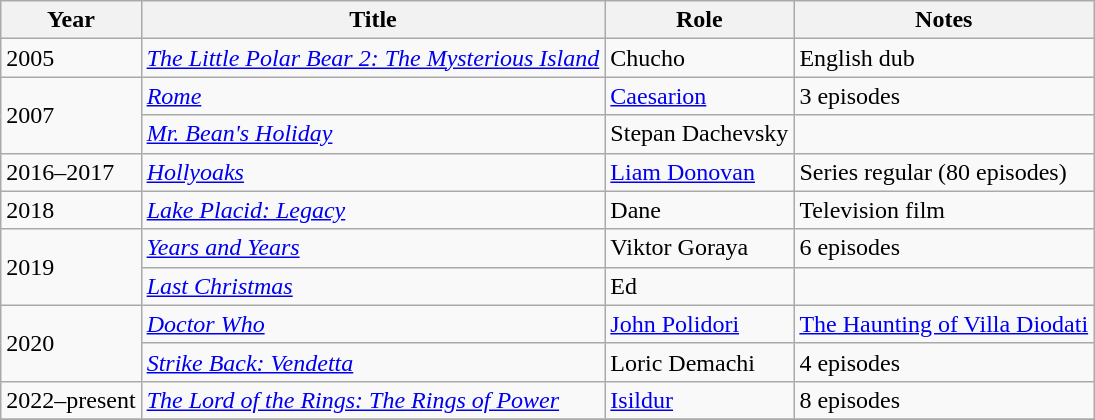<table class="wikitable sortable">
<tr>
<th>Year</th>
<th>Title</th>
<th>Role</th>
<th>Notes</th>
</tr>
<tr>
<td>2005</td>
<td><em><a href='#'>The Little Polar Bear 2: The Mysterious Island</a></em></td>
<td>Chucho</td>
<td>English dub</td>
</tr>
<tr>
<td rowspan=2>2007</td>
<td><em><a href='#'>Rome</a></em></td>
<td><a href='#'>Caesarion</a></td>
<td>3 episodes</td>
</tr>
<tr>
<td><em><a href='#'>Mr. Bean's Holiday</a></em></td>
<td>Stepan Dachevsky</td>
<td></td>
</tr>
<tr>
<td>2016–2017</td>
<td><em><a href='#'>Hollyoaks</a></em></td>
<td><a href='#'>Liam Donovan</a></td>
<td>Series regular (80 episodes)</td>
</tr>
<tr>
<td>2018</td>
<td><em><a href='#'>Lake Placid: Legacy</a></em></td>
<td>Dane</td>
<td>Television film</td>
</tr>
<tr>
<td rowspan=2>2019</td>
<td><em><a href='#'>Years and Years</a></em></td>
<td>Viktor Goraya</td>
<td>6 episodes</td>
</tr>
<tr>
<td><em><a href='#'>Last Christmas</a></em></td>
<td>Ed</td>
<td></td>
</tr>
<tr>
<td rowspan=2>2020</td>
<td><em><a href='#'>Doctor Who</a></em></td>
<td><a href='#'>John Polidori</a></td>
<td><a href='#'>The Haunting of Villa Diodati</a></td>
</tr>
<tr>
<td><em><a href='#'>Strike Back: Vendetta</a></em></td>
<td>Loric Demachi</td>
<td>4 episodes</td>
</tr>
<tr>
<td>2022–present</td>
<td><em><a href='#'>The Lord of the Rings: The Rings of Power</a></em></td>
<td><a href='#'>Isildur</a></td>
<td>8 episodes</td>
</tr>
<tr>
</tr>
</table>
